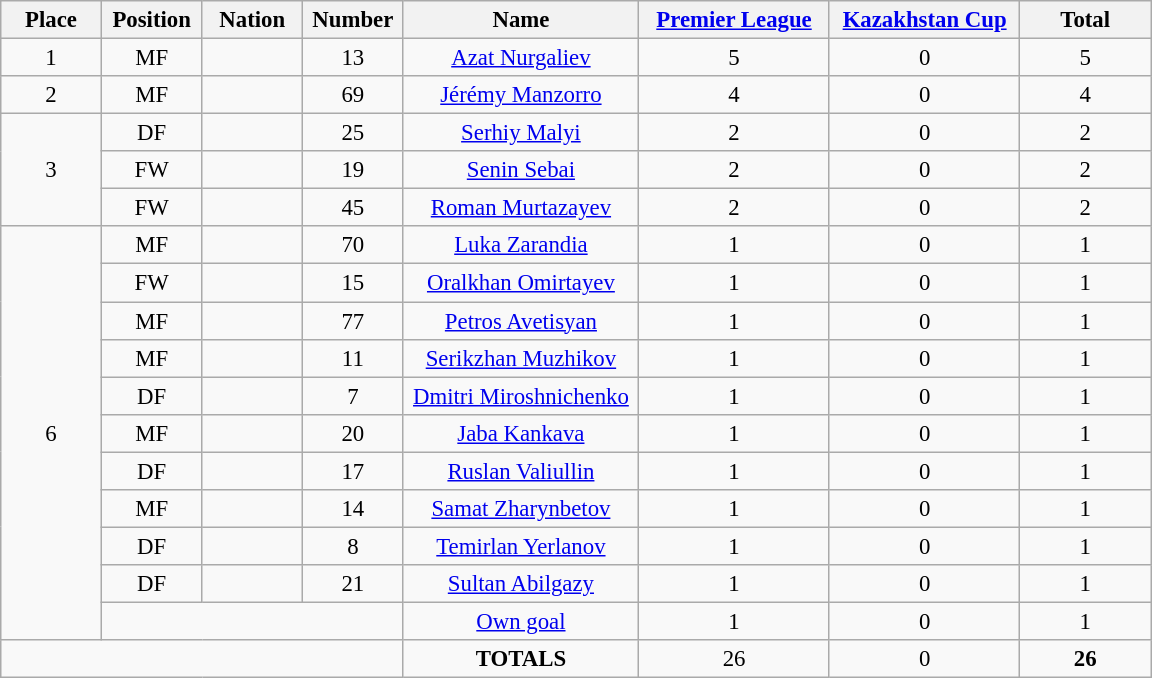<table class="wikitable" style="font-size: 95%; text-align: center;">
<tr>
<th width=60>Place</th>
<th width=60>Position</th>
<th width=60>Nation</th>
<th width=60>Number</th>
<th width=150>Name</th>
<th width=120><a href='#'>Premier League</a></th>
<th width=120><a href='#'>Kazakhstan Cup</a></th>
<th width=80>Total</th>
</tr>
<tr>
<td>1</td>
<td>MF</td>
<td></td>
<td>13</td>
<td><a href='#'>Azat Nurgaliev</a></td>
<td>5</td>
<td>0</td>
<td>5</td>
</tr>
<tr>
<td>2</td>
<td>MF</td>
<td></td>
<td>69</td>
<td><a href='#'>Jérémy Manzorro</a></td>
<td>4</td>
<td>0</td>
<td>4</td>
</tr>
<tr>
<td rowspan="3">3</td>
<td>DF</td>
<td></td>
<td>25</td>
<td><a href='#'>Serhiy Malyi</a></td>
<td>2</td>
<td>0</td>
<td>2</td>
</tr>
<tr>
<td>FW</td>
<td></td>
<td>19</td>
<td><a href='#'>Senin Sebai</a></td>
<td>2</td>
<td>0</td>
<td>2</td>
</tr>
<tr>
<td>FW</td>
<td></td>
<td>45</td>
<td><a href='#'>Roman Murtazayev</a></td>
<td>2</td>
<td>0</td>
<td>2</td>
</tr>
<tr>
<td rowspan="11">6</td>
<td>MF</td>
<td></td>
<td>70</td>
<td><a href='#'>Luka Zarandia</a></td>
<td>1</td>
<td>0</td>
<td>1</td>
</tr>
<tr>
<td>FW</td>
<td></td>
<td>15</td>
<td><a href='#'>Oralkhan Omirtayev</a></td>
<td>1</td>
<td>0</td>
<td>1</td>
</tr>
<tr>
<td>MF</td>
<td></td>
<td>77</td>
<td><a href='#'>Petros Avetisyan</a></td>
<td>1</td>
<td>0</td>
<td>1</td>
</tr>
<tr>
<td>MF</td>
<td></td>
<td>11</td>
<td><a href='#'>Serikzhan Muzhikov</a></td>
<td>1</td>
<td>0</td>
<td>1</td>
</tr>
<tr>
<td>DF</td>
<td></td>
<td>7</td>
<td><a href='#'>Dmitri Miroshnichenko</a></td>
<td>1</td>
<td>0</td>
<td>1</td>
</tr>
<tr>
<td>MF</td>
<td></td>
<td>20</td>
<td><a href='#'>Jaba Kankava</a></td>
<td>1</td>
<td>0</td>
<td>1</td>
</tr>
<tr>
<td>DF</td>
<td></td>
<td>17</td>
<td><a href='#'>Ruslan Valiullin</a></td>
<td>1</td>
<td>0</td>
<td>1</td>
</tr>
<tr>
<td>MF</td>
<td></td>
<td>14</td>
<td><a href='#'>Samat Zharynbetov</a></td>
<td>1</td>
<td>0</td>
<td>1</td>
</tr>
<tr>
<td>DF</td>
<td></td>
<td>8</td>
<td><a href='#'>Temirlan Yerlanov</a></td>
<td>1</td>
<td>0</td>
<td>1</td>
</tr>
<tr>
<td>DF</td>
<td></td>
<td>21</td>
<td><a href='#'>Sultan Abilgazy</a></td>
<td>1</td>
<td>0</td>
<td>1</td>
</tr>
<tr>
<td colspan="3"></td>
<td><a href='#'>Own goal</a></td>
<td>1</td>
<td>0</td>
<td>1</td>
</tr>
<tr>
<td colspan="4"></td>
<td><strong>TOTALS</strong></td>
<td>26</td>
<td>0</td>
<td><strong>26</strong></td>
</tr>
</table>
